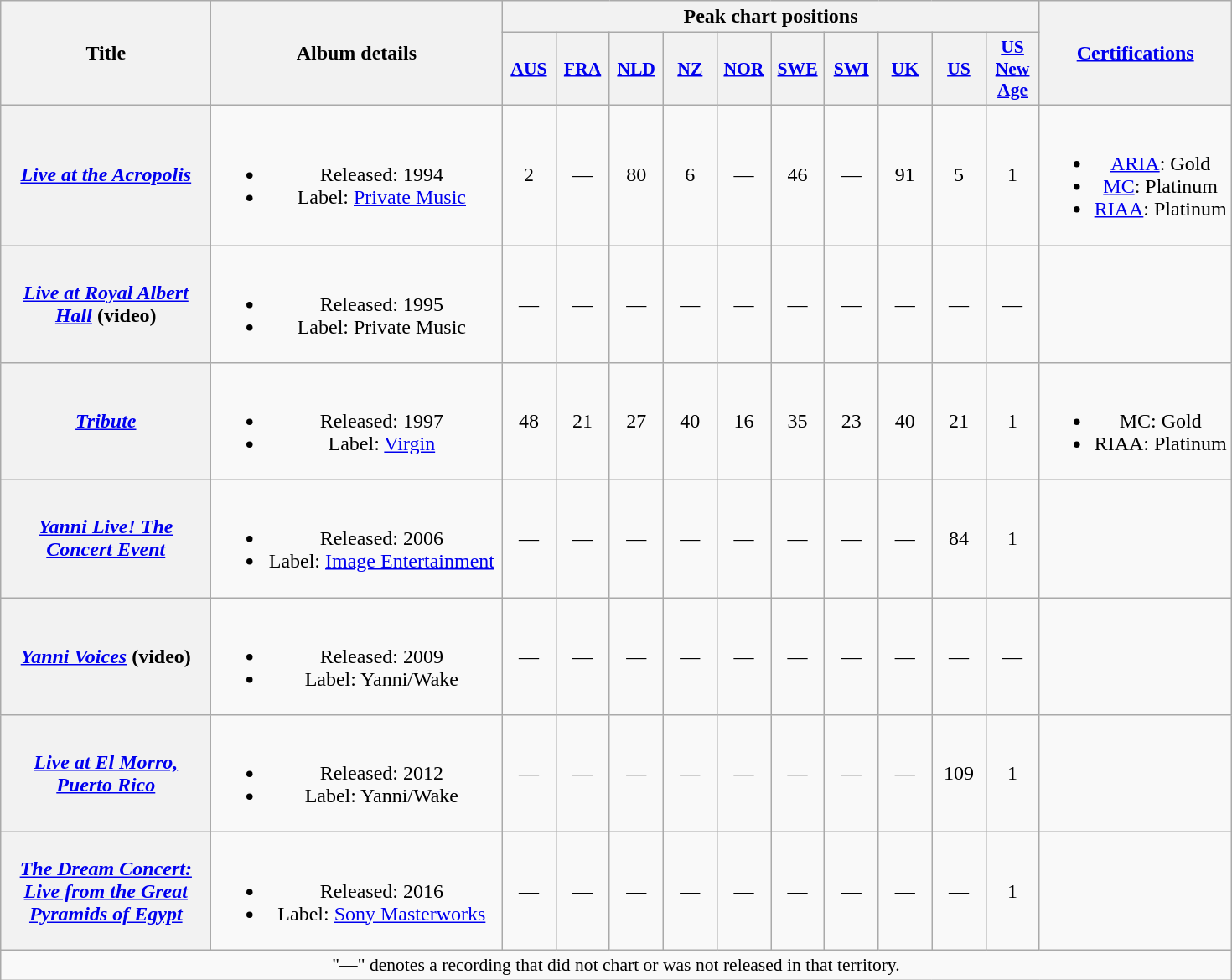<table class="wikitable plainrowheaders" style="text-align:center;">
<tr>
<th rowspan="2" scope="col" style="width:10em;">Title</th>
<th rowspan="2" scope="col" style="width:14em;">Album details</th>
<th colspan="10">Peak chart positions</th>
<th rowspan="2" scope="col"><a href='#'>Certifications</a></th>
</tr>
<tr>
<th scope="col" style="width:2.5em;font-size:90%;"><a href='#'>AUS</a><br></th>
<th scope="col" style="width:2.5em;font-size:90%;"><a href='#'>FRA</a><br></th>
<th scope="col" style="width:2.5em;font-size:90%;"><a href='#'>NLD</a><br></th>
<th scope="col" style="width:2.5em;font-size:90%;"><a href='#'>NZ</a><br></th>
<th scope="col" style="width:2.5em;font-size:90%;"><a href='#'>NOR</a><br></th>
<th scope="col" style="width:2.5em;font-size:90%;"><a href='#'>SWE</a><br></th>
<th scope="col" style="width:2.5em;font-size:90%;"><a href='#'>SWI</a><br></th>
<th scope="col" style="width:2.5em;font-size:90%;"><a href='#'>UK</a><br></th>
<th scope="col" style="width:2.5em;font-size:90%;"><a href='#'>US</a><br></th>
<th scope="col" style="width:2.5em;font-size:90%;"><a href='#'>US<br>New Age</a><br></th>
</tr>
<tr>
<th scope="row"><em><a href='#'>Live at the Acropolis</a></em></th>
<td><br><ul><li>Released: 1994</li><li>Label: <a href='#'>Private Music</a></li></ul></td>
<td>2</td>
<td>—</td>
<td>80</td>
<td>6</td>
<td>—</td>
<td>46</td>
<td>—</td>
<td>91</td>
<td>5</td>
<td>1</td>
<td><br><ul><li><a href='#'>ARIA</a>: Gold</li><li><a href='#'>MC</a>: Platinum</li><li><a href='#'>RIAA</a>: Platinum</li></ul></td>
</tr>
<tr>
<th scope="row"><em><a href='#'>Live at Royal Albert Hall</a></em> (video)</th>
<td><br><ul><li>Released: 1995</li><li>Label: Private Music</li></ul></td>
<td>—</td>
<td>—</td>
<td>—</td>
<td>—</td>
<td>—</td>
<td>—</td>
<td>—</td>
<td>—</td>
<td>—</td>
<td>—</td>
<td></td>
</tr>
<tr>
<th scope="row"><em><a href='#'>Tribute</a></em></th>
<td><br><ul><li>Released: 1997</li><li>Label: <a href='#'>Virgin</a></li></ul></td>
<td>48</td>
<td>21</td>
<td>27</td>
<td>40</td>
<td>16</td>
<td>35</td>
<td>23</td>
<td>40</td>
<td>21</td>
<td>1</td>
<td><br><ul><li>MC: Gold</li><li>RIAA: Platinum</li></ul></td>
</tr>
<tr>
<th scope="row"><em><a href='#'>Yanni Live! The Concert Event</a></em></th>
<td><br><ul><li>Released: 2006</li><li>Label: <a href='#'>Image Entertainment</a></li></ul></td>
<td>—</td>
<td>—</td>
<td>—</td>
<td>—</td>
<td>—</td>
<td>—</td>
<td>—</td>
<td>—</td>
<td>84</td>
<td>1</td>
<td></td>
</tr>
<tr>
<th scope="row"><em><a href='#'>Yanni Voices</a></em> (video)</th>
<td><br><ul><li>Released: 2009</li><li>Label: Yanni/Wake</li></ul></td>
<td>—</td>
<td>—</td>
<td>—</td>
<td>—</td>
<td>—</td>
<td>—</td>
<td>—</td>
<td>—</td>
<td>—</td>
<td>—</td>
<td></td>
</tr>
<tr>
<th scope="row"><em><a href='#'>Live at El Morro, Puerto Rico</a></em></th>
<td><br><ul><li>Released: 2012</li><li>Label: Yanni/Wake</li></ul></td>
<td>—</td>
<td>—</td>
<td>—</td>
<td>—</td>
<td>—</td>
<td>—</td>
<td>—</td>
<td>—</td>
<td>109</td>
<td>1</td>
<td></td>
</tr>
<tr>
<th scope="row"><em><a href='#'>The Dream Concert: Live from the Great Pyramids of Egypt</a></em></th>
<td><br><ul><li>Released: 2016</li><li>Label: <a href='#'>Sony Masterworks</a></li></ul></td>
<td>—</td>
<td>—</td>
<td>—</td>
<td>—</td>
<td>—</td>
<td>—</td>
<td>—</td>
<td>—</td>
<td>—</td>
<td>1</td>
<td></td>
</tr>
<tr>
<td colspan="13" style="font-size:90%">"—" denotes a recording that did not chart or was not released in that territory.</td>
</tr>
</table>
